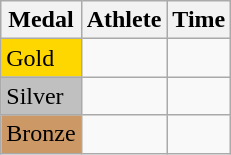<table class="wikitable">
<tr>
<th>Medal</th>
<th>Athlete</th>
<th>Time</th>
</tr>
<tr>
<td bgcolor="gold">Gold</td>
<td></td>
<td></td>
</tr>
<tr>
<td bgcolor="silver">Silver</td>
<td></td>
<td></td>
</tr>
<tr>
<td bgcolor="CC9966">Bronze</td>
<td></td>
<td></td>
</tr>
</table>
